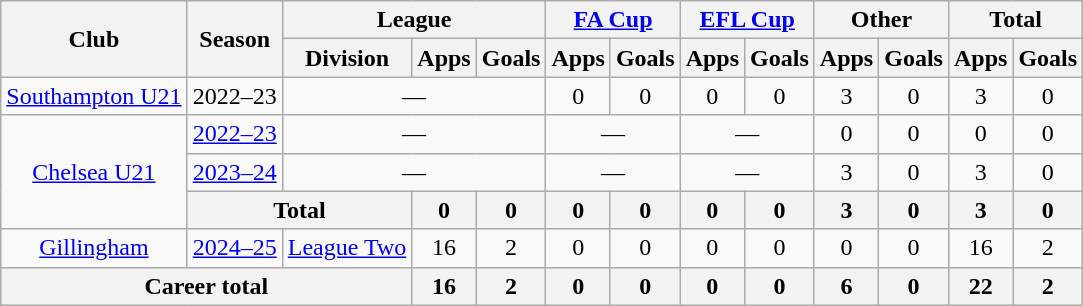<table class=wikitable style=text-align:center>
<tr>
<th rowspan=2>Club</th>
<th rowspan=2>Season</th>
<th colspan=3>League</th>
<th colspan=2><a href='#'>FA Cup</a></th>
<th colspan=2><a href='#'>EFL Cup</a></th>
<th colspan=2>Other</th>
<th colspan=2>Total</th>
</tr>
<tr>
<th>Division</th>
<th>Apps</th>
<th>Goals</th>
<th>Apps</th>
<th>Goals</th>
<th>Apps</th>
<th>Goals</th>
<th>Apps</th>
<th>Goals</th>
<th>Apps</th>
<th>Goals</th>
</tr>
<tr>
<td><a href='#'>Southampton U21</a></td>
<td>2022–23</td>
<td colspan=3>—</td>
<td>0</td>
<td>0</td>
<td>0</td>
<td>0</td>
<td>3</td>
<td>0</td>
<td>3</td>
<td>0</td>
</tr>
<tr>
<td rowspan="3"><a href='#'>Chelsea U21</a></td>
<td><a href='#'>2022–23</a></td>
<td colspan="3">—</td>
<td colspan="2">—</td>
<td colspan="2">—</td>
<td>0</td>
<td>0</td>
<td>0</td>
<td>0</td>
</tr>
<tr>
<td><a href='#'>2023–24</a></td>
<td colspan=3>—</td>
<td colspan=2>—</td>
<td colspan=2>—</td>
<td>3</td>
<td>0</td>
<td>3</td>
<td>0</td>
</tr>
<tr>
<th colspan=2>Total</th>
<th>0</th>
<th>0</th>
<th>0</th>
<th>0</th>
<th>0</th>
<th>0</th>
<th>3</th>
<th>0</th>
<th>3</th>
<th>0</th>
</tr>
<tr>
<td><a href='#'>Gillingham</a></td>
<td><a href='#'>2024–25</a></td>
<td><a href='#'>League Two</a></td>
<td>16</td>
<td>2</td>
<td>0</td>
<td>0</td>
<td>0</td>
<td>0</td>
<td>0</td>
<td>0</td>
<td>16</td>
<td>2</td>
</tr>
<tr>
<th colspan=3>Career total</th>
<th>16</th>
<th>2</th>
<th>0</th>
<th>0</th>
<th>0</th>
<th>0</th>
<th>6</th>
<th>0</th>
<th>22</th>
<th>2</th>
</tr>
</table>
